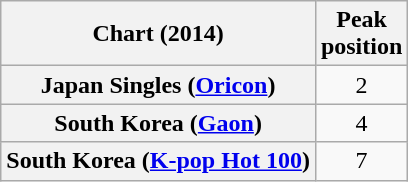<table class="wikitable plainrowheaders sortable" style="text-align:center;">
<tr>
<th scope="col">Chart (2014)</th>
<th scope="col">Peak<br>position</th>
</tr>
<tr>
<th scope="row">Japan Singles (<a href='#'>Oricon</a>)</th>
<td>2</td>
</tr>
<tr>
<th scope="row">South Korea (<a href='#'>Gaon</a>)</th>
<td>4</td>
</tr>
<tr>
<th scope="row">South Korea (<a href='#'>K-pop Hot 100</a>)</th>
<td>7</td>
</tr>
</table>
